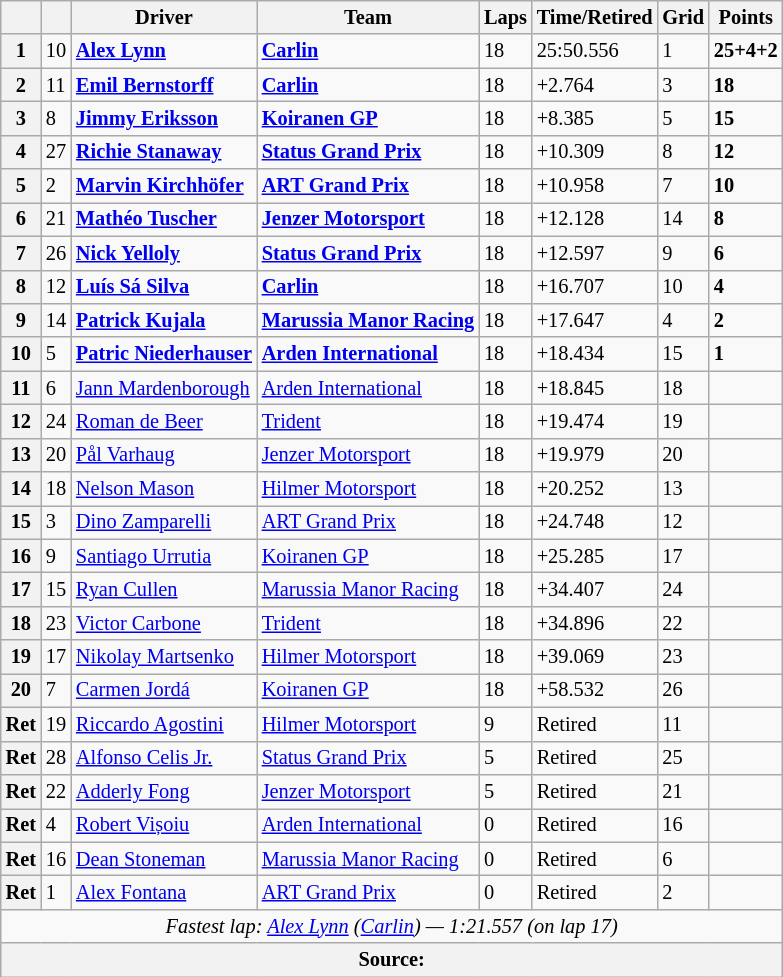<table class="wikitable" style="font-size:85%">
<tr>
<th></th>
<th></th>
<th>Driver</th>
<th>Team</th>
<th>Laps</th>
<th>Time/Retired</th>
<th>Grid</th>
<th>Points</th>
</tr>
<tr>
<th>1</th>
<td>10</td>
<td> <strong><a href='#'>Alex Lynn</a></strong></td>
<td><strong><a href='#'>Carlin</a></strong></td>
<td>18</td>
<td>25:50.556</td>
<td>1</td>
<td><strong>25+4+2</strong></td>
</tr>
<tr>
<th>2</th>
<td>11</td>
<td> <strong><a href='#'>Emil Bernstorff</a></strong></td>
<td><strong><a href='#'>Carlin</a></strong></td>
<td>18</td>
<td>+2.764</td>
<td>3</td>
<td><strong>18</strong></td>
</tr>
<tr>
<th>3</th>
<td>8</td>
<td> <strong><a href='#'>Jimmy Eriksson</a></strong></td>
<td><strong><a href='#'>Koiranen GP</a></strong></td>
<td>18</td>
<td>+8.385</td>
<td>5</td>
<td><strong>15</strong></td>
</tr>
<tr>
<th>4</th>
<td>27</td>
<td> <strong><a href='#'>Richie Stanaway</a></strong></td>
<td><strong><a href='#'>Status Grand Prix</a></strong></td>
<td>18</td>
<td>+10.309</td>
<td>8</td>
<td><strong>12</strong></td>
</tr>
<tr>
<th>5</th>
<td>2</td>
<td> <strong><a href='#'>Marvin Kirchhöfer</a></strong></td>
<td><strong><a href='#'>ART Grand Prix</a></strong></td>
<td>18</td>
<td>+10.958</td>
<td>7</td>
<td><strong>10</strong></td>
</tr>
<tr>
<th>6</th>
<td>21</td>
<td> <strong><a href='#'>Mathéo Tuscher</a></strong></td>
<td><strong><a href='#'>Jenzer Motorsport</a></strong></td>
<td>18</td>
<td>+12.128</td>
<td>14</td>
<td><strong>8</strong></td>
</tr>
<tr>
<th>7</th>
<td>26</td>
<td> <strong><a href='#'>Nick Yelloly</a></strong></td>
<td><strong><a href='#'>Status Grand Prix</a></strong></td>
<td>18</td>
<td>+12.597</td>
<td>9</td>
<td><strong>6</strong></td>
</tr>
<tr>
<th>8</th>
<td>12</td>
<td> <strong><a href='#'>Luís Sá Silva</a></strong></td>
<td><strong><a href='#'>Carlin</a></strong></td>
<td>18</td>
<td>+16.707</td>
<td>10</td>
<td><strong>4</strong></td>
</tr>
<tr>
<th>9</th>
<td>14</td>
<td> <strong><a href='#'>Patrick Kujala</a></strong></td>
<td><strong><a href='#'>Marussia Manor Racing</a></strong></td>
<td>18</td>
<td>+17.647</td>
<td>4</td>
<td><strong>2</strong></td>
</tr>
<tr>
<th>10</th>
<td>5</td>
<td> <strong><a href='#'>Patric Niederhauser</a></strong></td>
<td><strong><a href='#'>Arden International</a></strong></td>
<td>18</td>
<td>+18.434</td>
<td>15</td>
<td><strong>1</strong></td>
</tr>
<tr>
<th>11</th>
<td>6</td>
<td> <a href='#'>Jann Mardenborough</a></td>
<td><a href='#'>Arden International</a></td>
<td>18</td>
<td>+18.845</td>
<td>18</td>
<td></td>
</tr>
<tr>
<th>12</th>
<td>24</td>
<td> <a href='#'>Roman de Beer</a></td>
<td><a href='#'>Trident</a></td>
<td>18</td>
<td>+19.474</td>
<td>19</td>
<td></td>
</tr>
<tr>
<th>13</th>
<td>20</td>
<td> <a href='#'>Pål Varhaug</a></td>
<td><a href='#'>Jenzer Motorsport</a></td>
<td>18</td>
<td>+19.979</td>
<td>20</td>
<td></td>
</tr>
<tr>
<th>14</th>
<td>18</td>
<td> <a href='#'>Nelson Mason</a></td>
<td><a href='#'>Hilmer Motorsport</a></td>
<td>18</td>
<td>+20.252</td>
<td>13</td>
<td></td>
</tr>
<tr>
<th>15</th>
<td>3</td>
<td> <a href='#'>Dino Zamparelli</a></td>
<td><a href='#'>ART Grand Prix</a></td>
<td>18</td>
<td>+24.748</td>
<td>12</td>
<td></td>
</tr>
<tr>
<th>16</th>
<td>9</td>
<td> <a href='#'>Santiago Urrutia</a></td>
<td><a href='#'>Koiranen GP</a></td>
<td>18</td>
<td>+25.285</td>
<td>17</td>
<td></td>
</tr>
<tr>
<th>17</th>
<td>15</td>
<td> <a href='#'>Ryan Cullen</a></td>
<td><a href='#'>Marussia Manor Racing</a></td>
<td>18</td>
<td>+34.407</td>
<td>24</td>
<td></td>
</tr>
<tr>
<th>18</th>
<td>23</td>
<td> <a href='#'>Victor Carbone</a></td>
<td><a href='#'>Trident</a></td>
<td>18</td>
<td>+34.896</td>
<td>22</td>
<td></td>
</tr>
<tr>
<th>19</th>
<td>17</td>
<td> <a href='#'>Nikolay Martsenko</a></td>
<td><a href='#'>Hilmer Motorsport</a></td>
<td>18</td>
<td>+39.069</td>
<td>23</td>
<td></td>
</tr>
<tr>
<th>20</th>
<td>7</td>
<td> <a href='#'>Carmen Jordá</a></td>
<td><a href='#'>Koiranen GP</a></td>
<td>18</td>
<td>+58.532</td>
<td>26</td>
<td></td>
</tr>
<tr>
<th>Ret</th>
<td>19</td>
<td> <a href='#'>Riccardo Agostini</a></td>
<td><a href='#'>Hilmer Motorsport</a></td>
<td>9</td>
<td>Retired</td>
<td>11</td>
<td></td>
</tr>
<tr>
<th>Ret</th>
<td>28</td>
<td> <a href='#'>Alfonso Celis Jr.</a></td>
<td><a href='#'>Status Grand Prix</a></td>
<td>5</td>
<td>Retired</td>
<td>25</td>
<td></td>
</tr>
<tr>
<th>Ret</th>
<td>22</td>
<td> <a href='#'>Adderly Fong</a></td>
<td><a href='#'>Jenzer Motorsport</a></td>
<td>5</td>
<td>Retired</td>
<td>21</td>
<td></td>
</tr>
<tr>
<th>Ret</th>
<td>4</td>
<td> <a href='#'>Robert Vișoiu</a></td>
<td><a href='#'>Arden International</a></td>
<td>0</td>
<td>Retired</td>
<td>16</td>
<td></td>
</tr>
<tr>
<th>Ret</th>
<td>16</td>
<td> <a href='#'>Dean Stoneman</a></td>
<td><a href='#'>Marussia Manor Racing</a></td>
<td>0</td>
<td>Retired</td>
<td>6</td>
<td></td>
</tr>
<tr>
<th>Ret</th>
<td>1</td>
<td> <a href='#'>Alex Fontana</a></td>
<td><a href='#'>ART Grand Prix</a></td>
<td>0</td>
<td>Retired</td>
<td>2</td>
<td></td>
</tr>
<tr>
<td colspan="8" align="center"><em>Fastest lap: <a href='#'>Alex Lynn</a> (<a href='#'>Carlin</a>) — 1:21.557 (on lap 17)</em></td>
</tr>
<tr>
<th colspan="8">Source:</th>
</tr>
</table>
